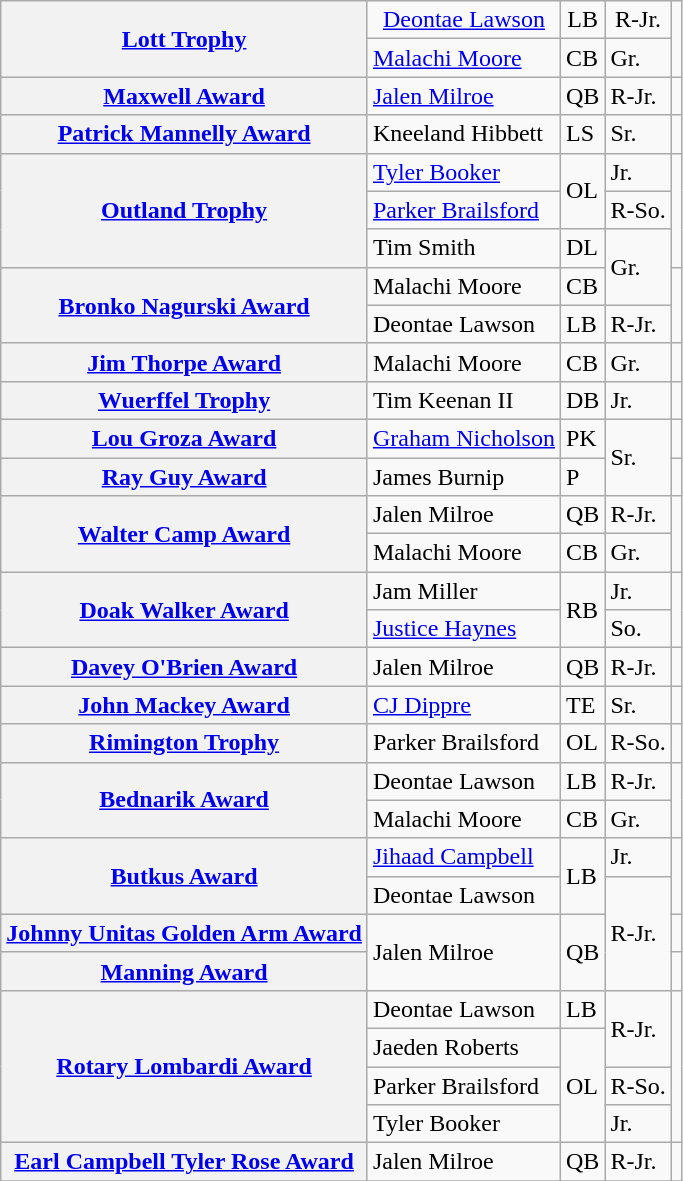<table class="wikitable">
<tr align="center">
<th rowspan=2><a href='#'>Lott Trophy</a></th>
<td><a href='#'>Deontae Lawson</a></td>
<td>LB</td>
<td>R-Jr.</td>
<td rowspan=2></td>
</tr>
<tr>
<td><a href='#'>Malachi Moore</a></td>
<td>CB</td>
<td>Gr.</td>
</tr>
<tr>
<th><a href='#'>Maxwell Award</a></th>
<td><a href='#'>Jalen Milroe</a></td>
<td>QB</td>
<td>R-Jr.</td>
<td></td>
</tr>
<tr>
<th><a href='#'>Patrick Mannelly Award</a></th>
<td>Kneeland Hibbett</td>
<td>LS</td>
<td>Sr.</td>
<td></td>
</tr>
<tr>
<th rowspan=3><a href='#'>Outland Trophy</a></th>
<td><a href='#'>Tyler Booker</a></td>
<td rowspan=2>OL</td>
<td>Jr.</td>
<td rowspan=3></td>
</tr>
<tr>
<td><a href='#'>Parker Brailsford</a></td>
<td>R-So.</td>
</tr>
<tr>
<td>Tim Smith</td>
<td>DL</td>
<td rowspan=2>Gr.</td>
</tr>
<tr>
<th rowspan=2><a href='#'>Bronko Nagurski Award</a></th>
<td>Malachi Moore</td>
<td>CB</td>
<td rowspan=2></td>
</tr>
<tr>
<td>Deontae Lawson</td>
<td>LB</td>
<td>R-Jr.</td>
</tr>
<tr>
<th><a href='#'>Jim Thorpe Award</a></th>
<td>Malachi Moore</td>
<td>CB</td>
<td>Gr.</td>
<td></td>
</tr>
<tr>
<th><a href='#'>Wuerffel Trophy</a></th>
<td>Tim Keenan II</td>
<td>DB</td>
<td>Jr.</td>
<td></td>
</tr>
<tr>
<th><a href='#'>Lou Groza Award</a></th>
<td><a href='#'>Graham Nicholson</a></td>
<td>PK</td>
<td rowspan=2>Sr.</td>
<td></td>
</tr>
<tr>
<th><a href='#'>Ray Guy Award</a></th>
<td>James Burnip</td>
<td>P</td>
<td></td>
</tr>
<tr>
<th rowspan=2><a href='#'>Walter Camp Award</a></th>
<td>Jalen Milroe</td>
<td>QB</td>
<td>R-Jr.</td>
<td rowspan=2></td>
</tr>
<tr>
<td>Malachi Moore</td>
<td>CB</td>
<td>Gr.</td>
</tr>
<tr>
<th rowspan=2><a href='#'>Doak Walker Award</a></th>
<td>Jam Miller</td>
<td rowspan=2>RB</td>
<td>Jr.</td>
<td rowspan=2></td>
</tr>
<tr>
<td><a href='#'>Justice Haynes</a></td>
<td>So.</td>
</tr>
<tr>
<th><a href='#'>Davey O'Brien Award</a></th>
<td>Jalen Milroe</td>
<td>QB</td>
<td>R-Jr.</td>
<td></td>
</tr>
<tr>
<th><a href='#'>John Mackey Award</a></th>
<td><a href='#'>CJ Dippre</a></td>
<td>TE</td>
<td>Sr.</td>
<td></td>
</tr>
<tr>
<th><a href='#'>Rimington Trophy</a></th>
<td>Parker Brailsford</td>
<td>OL</td>
<td>R-So.</td>
<td></td>
</tr>
<tr>
<th rowspan=2><a href='#'>Bednarik Award</a></th>
<td>Deontae Lawson</td>
<td>LB</td>
<td>R-Jr.</td>
<td rowspan=2></td>
</tr>
<tr>
<td>Malachi Moore</td>
<td>CB</td>
<td>Gr.</td>
</tr>
<tr>
<th rowspan=2><a href='#'>Butkus Award</a></th>
<td><a href='#'>Jihaad Campbell</a></td>
<td rowspan="2">LB</td>
<td>Jr.</td>
<td rowspan=2></td>
</tr>
<tr>
<td>Deontae Lawson</td>
<td rowspan=3>R-Jr.</td>
</tr>
<tr>
<th><a href='#'>Johnny Unitas Golden Arm Award</a></th>
<td rowspan=2>Jalen Milroe</td>
<td rowspan=2>QB</td>
<td></td>
</tr>
<tr>
<th><a href='#'>Manning Award</a></th>
<td></td>
</tr>
<tr>
<th rowspan=4><a href='#'>Rotary Lombardi Award</a></th>
<td>Deontae Lawson</td>
<td>LB</td>
<td rowspan=2>R-Jr.</td>
<td rowspan=4></td>
</tr>
<tr>
<td>Jaeden Roberts</td>
<td rowspan=3>OL</td>
</tr>
<tr>
<td>Parker Brailsford</td>
<td>R-So.</td>
</tr>
<tr>
<td>Tyler Booker</td>
<td>Jr.</td>
</tr>
<tr>
<th><a href='#'>Earl Campbell Tyler Rose Award</a></th>
<td>Jalen Milroe</td>
<td>QB</td>
<td>R-Jr.</td>
<td></td>
</tr>
<tr>
</tr>
</table>
